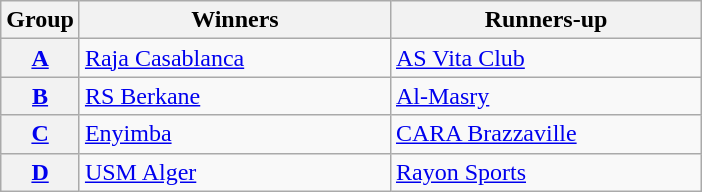<table class="wikitable">
<tr>
<th>Group</th>
<th width=200>Winners</th>
<th width=200>Runners-up</th>
</tr>
<tr>
<th><a href='#'>A</a></th>
<td> <a href='#'>Raja Casablanca</a></td>
<td> <a href='#'>AS Vita Club</a></td>
</tr>
<tr>
<th><a href='#'>B</a></th>
<td> <a href='#'>RS Berkane</a></td>
<td> <a href='#'>Al-Masry</a></td>
</tr>
<tr>
<th><a href='#'>C</a></th>
<td> <a href='#'>Enyimba</a></td>
<td> <a href='#'>CARA Brazzaville</a></td>
</tr>
<tr>
<th><a href='#'>D</a></th>
<td> <a href='#'>USM Alger</a></td>
<td> <a href='#'>Rayon Sports</a></td>
</tr>
</table>
